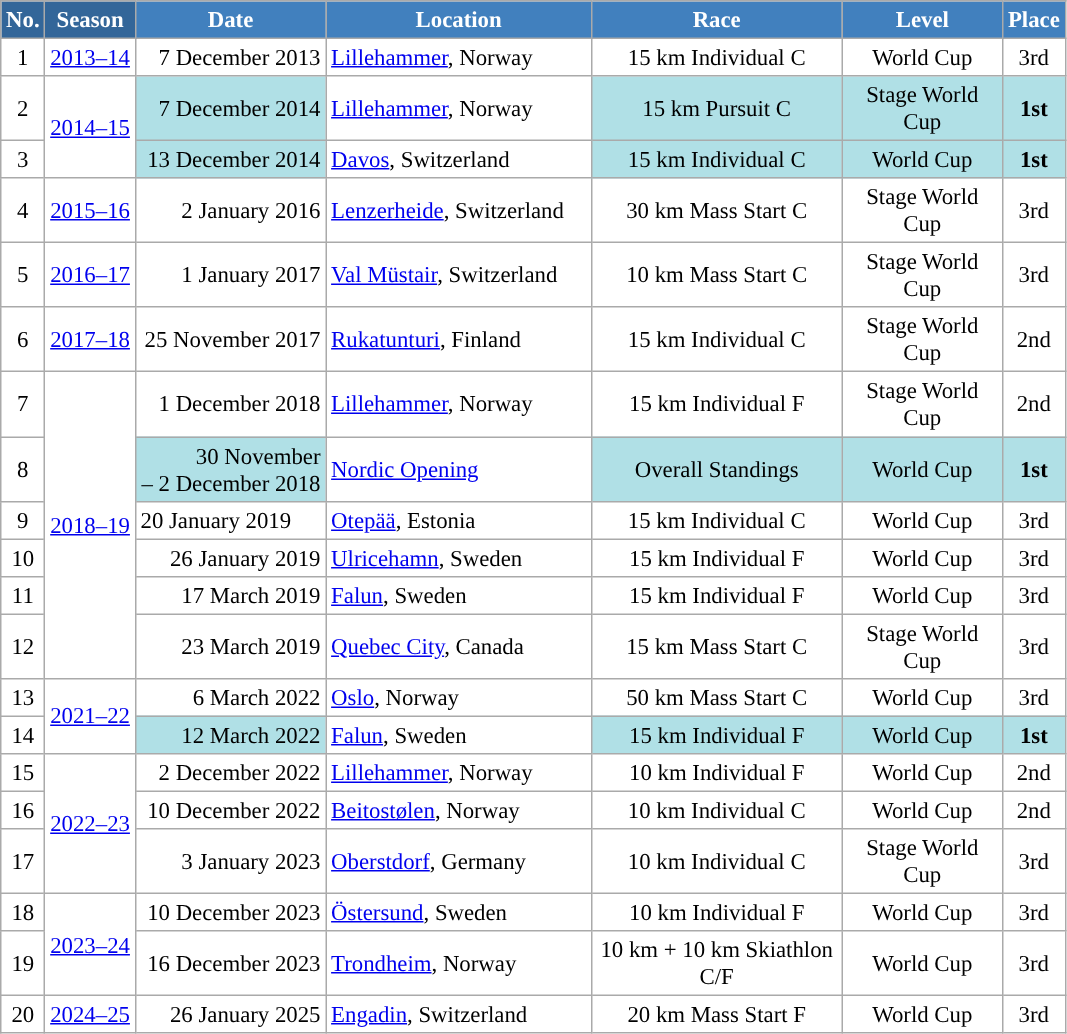<table class="wikitable sortable" style="font-size:95%; text-align:center; border:grey solid 1px; border-collapse:collapse; background:#ffffff;">
<tr style="background:#efefef;">
<th style="background-color:#369; color:white;">No.</th>
<th style="background-color:#369; color:white;">Season</th>
<th style="background-color:#4180be; color:white; width:120px;">Date</th>
<th style="background-color:#4180be; color:white; width:170px;">Location</th>
<th style="background-color:#4180be; color:white; width:160px;">Race</th>
<th style="background-color:#4180be; color:white; width:100px;">Level</th>
<th style="background-color:#4180be; color:white;">Place</th>
</tr>
<tr>
<td align=center>1</td>
<td rowspan=1 align=center><a href='#'>2013–14</a></td>
<td align=right>7 December 2013</td>
<td align=left> <a href='#'>Lillehammer</a>, Norway</td>
<td>15 km Individual C</td>
<td>World Cup</td>
<td>3rd</td>
</tr>
<tr>
<td align=center>2</td>
<td rowspan=2 align=center><a href='#'>2014–15</a></td>
<td bgcolor="#BOEOE6" align=right>7 December 2014</td>
<td align=left> <a href='#'>Lillehammer</a>, Norway</td>
<td bgcolor="#BOEOE6">15 km Pursuit C</td>
<td bgcolor="#BOEOE6">Stage World Cup</td>
<td bgcolor="#BOEOE6"><strong>1st</strong></td>
</tr>
<tr>
<td align=center>3</td>
<td bgcolor="#BOEOE6" align=right>13 December 2014</td>
<td align=left> <a href='#'>Davos</a>, Switzerland</td>
<td bgcolor="#BOEOE6">15 km Individual C</td>
<td bgcolor="#BOEOE6">World Cup</td>
<td bgcolor="#BOEOE6"><strong>1st</strong></td>
</tr>
<tr>
<td align=center>4</td>
<td rowspan=1 align=center><a href='#'>2015–16</a></td>
<td align=right>2 January 2016</td>
<td align=left> <a href='#'>Lenzerheide</a>, Switzerland</td>
<td>30 km Mass Start C</td>
<td>Stage World Cup</td>
<td>3rd</td>
</tr>
<tr>
<td align=center>5</td>
<td rowspan=1 align=center><a href='#'>2016–17</a></td>
<td align=right>1 January 2017</td>
<td align=left> <a href='#'>Val Müstair</a>, Switzerland</td>
<td>10 km Mass Start C</td>
<td>Stage World Cup</td>
<td>3rd</td>
</tr>
<tr>
<td align=center>6</td>
<td rowspan=1 align=center><a href='#'>2017–18</a></td>
<td align=right>25 November 2017</td>
<td align=left> <a href='#'>Rukatunturi</a>, Finland</td>
<td>15 km Individual C</td>
<td>Stage World Cup</td>
<td>2nd</td>
</tr>
<tr>
<td align=center>7</td>
<td rowspan="6" align="center"><a href='#'>2018–19</a></td>
<td align=right>1 December 2018</td>
<td align=left> <a href='#'>Lillehammer</a>, Norway</td>
<td>15 km Individual F</td>
<td>Stage World Cup</td>
<td>2nd</td>
</tr>
<tr>
<td align=center>8</td>
<td bgcolor="#BOEOE6" align=right>30 November<br> – 2 December 2018</td>
<td align=left> <a href='#'>Nordic Opening</a></td>
<td bgcolor="#BOEOE6">Overall Standings</td>
<td bgcolor="#BOEOE6">World Cup</td>
<td bgcolor="#BOEOE6"><strong>1st</strong></td>
</tr>
<tr>
<td align=center>9</td>
<td align="left" align=right>20 January 2019</td>
<td align=left> <a href='#'>Otepää</a>, Estonia</td>
<td>15 km Individual C</td>
<td>World Cup</td>
<td>3rd</td>
</tr>
<tr>
<td align=center>10</td>
<td align=right>26 January 2019</td>
<td align=left> <a href='#'>Ulricehamn</a>, Sweden</td>
<td>15 km Individual F</td>
<td>World Cup</td>
<td>3rd</td>
</tr>
<tr>
<td align=center>11</td>
<td align=right>17 March 2019</td>
<td align=left> <a href='#'>Falun</a>, Sweden</td>
<td>15 km Individual F</td>
<td>World Cup</td>
<td>3rd</td>
</tr>
<tr>
<td align=center>12</td>
<td align=right>23 March 2019</td>
<td align=left> <a href='#'>Quebec City</a>, Canada</td>
<td>15 km Mass Start C</td>
<td>Stage World Cup</td>
<td>3rd</td>
</tr>
<tr>
<td align=center>13</td>
<td rowspan="2" align="center"><a href='#'>2021–22</a></td>
<td align=right>6 March 2022</td>
<td align=left> <a href='#'>Oslo</a>, Norway</td>
<td>50 km Mass Start C</td>
<td>World Cup</td>
<td>3rd</td>
</tr>
<tr>
<td align=center>14</td>
<td bgcolor="#BOEOE6" align=right>12 March 2022</td>
<td align=left> <a href='#'>Falun</a>, Sweden</td>
<td bgcolor="#BOEOE6">15 km Individual F</td>
<td bgcolor="#BOEOE6">World Cup</td>
<td bgcolor="#BOEOE6"><strong>1st</strong></td>
</tr>
<tr>
<td align=center>15</td>
<td rowspan="3" align="center"><a href='#'>2022–23</a></td>
<td align=right>2 December 2022</td>
<td align=left> <a href='#'>Lillehammer</a>, Norway</td>
<td>10 km Individual F</td>
<td>World Cup</td>
<td>2nd</td>
</tr>
<tr>
<td align=center>16</td>
<td align=right>10 December 2022</td>
<td align=left> <a href='#'>Beitostølen</a>, Norway</td>
<td>10 km Individual C</td>
<td>World Cup</td>
<td>2nd</td>
</tr>
<tr>
<td align=center>17</td>
<td align=right>3 January 2023</td>
<td align=left> <a href='#'>Oberstdorf</a>, Germany</td>
<td>10 km Individual C</td>
<td>Stage World Cup</td>
<td>3rd</td>
</tr>
<tr>
<td align=center>18</td>
<td rowspan=2 align=center><a href='#'>2023–24</a></td>
<td align=right>10 December 2023</td>
<td align=left> <a href='#'>Östersund</a>, Sweden</td>
<td>10 km Individual F</td>
<td>World Cup</td>
<td>3rd</td>
</tr>
<tr>
<td align=center>19</td>
<td align=right>16 December 2023</td>
<td align=left> <a href='#'>Trondheim</a>, Norway</td>
<td>10 km + 10 km Skiathlon C/F</td>
<td>World Cup</td>
<td>3rd</td>
</tr>
<tr>
<td align=center>20</td>
<td align="center"><a href='#'>2024–25</a></td>
<td align=right>26 January 2025</td>
<td align=left> <a href='#'>Engadin</a>, Switzerland</td>
<td>20 km Mass Start F</td>
<td>World Cup</td>
<td>3rd</td>
</tr>
</table>
